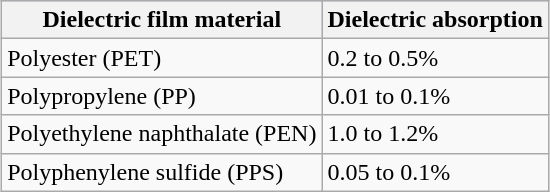<table class="wikitable centered" style="margin:1em auto;">
<tr style="background:#abcdef;">
<th>Dielectric film material</th>
<th>Dielectric absorption</th>
</tr>
<tr>
<td>Polyester (PET)</td>
<td>0.2 to 0.5%</td>
</tr>
<tr>
<td>Polypropylene (PP)</td>
<td>0.01 to 0.1%</td>
</tr>
<tr>
<td>Polyethylene naphthalate (PEN)</td>
<td>1.0 to 1.2%</td>
</tr>
<tr>
<td>Polyphenylene sulfide (PPS)</td>
<td>0.05 to 0.1%</td>
</tr>
</table>
